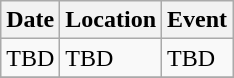<table class="wikitable">
<tr>
<th>Date</th>
<th>Location</th>
<th>Event</th>
</tr>
<tr>
<td>TBD</td>
<td>TBD</td>
<td>TBD</td>
</tr>
<tr>
</tr>
</table>
